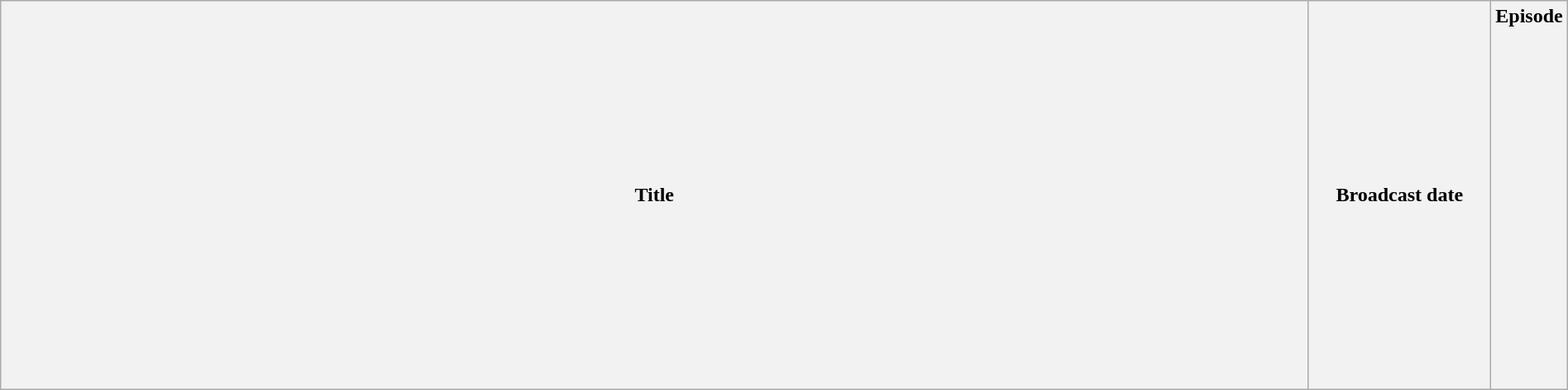<table class="wikitable plainrowheaders" style="width:100%; margin:auto;">
<tr>
<th>Title</th>
<th width="140">Broadcast date</th>
<th width="40">Episode<br><br><br><br><br><br><br><br><br><br><br><br><br><br><br><br><br></th>
</tr>
</table>
